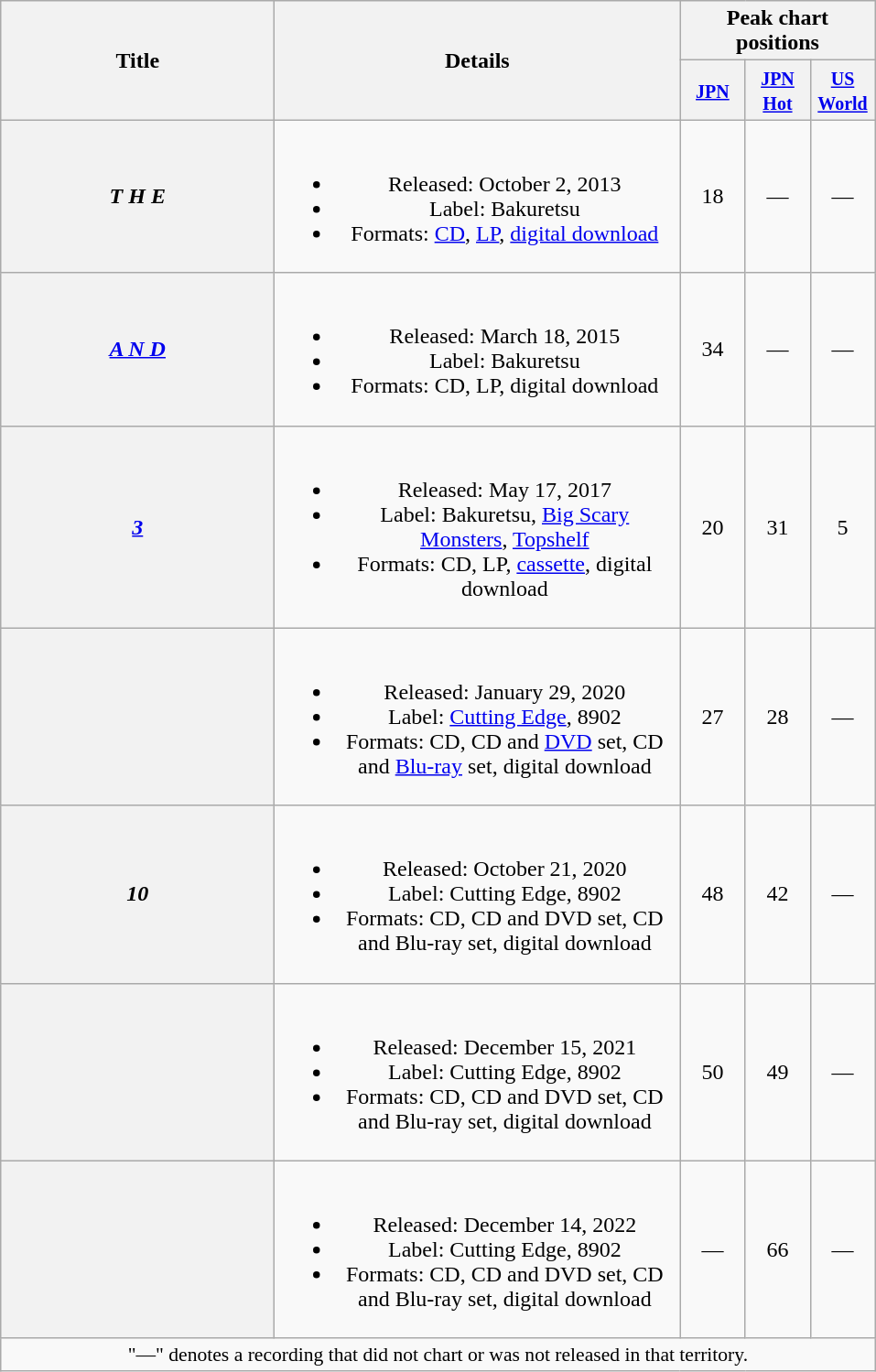<table class="wikitable plainrowheaders" style="text-align:center;">
<tr>
<th rowspan="2" style="width:12em;">Title</th>
<th rowspan="2" style="width:18em;">Details</th>
<th colspan="3">Peak chart positions</th>
</tr>
<tr>
<th style="width:2.5em;"><small><a href='#'>JPN</a></small></th>
<th style="width:2.5em;"><small><a href='#'>JPN Hot</a></small></th>
<th style="width:2.5em;"><small><a href='#'>US World</a></small></th>
</tr>
<tr>
<th scope="row"><em>T H E</em></th>
<td><br><ul><li>Released: October 2, 2013</li><li>Label: Bakuretsu</li><li>Formats: <a href='#'>CD</a>, <a href='#'>LP</a>, <a href='#'>digital download</a></li></ul></td>
<td>18</td>
<td>—</td>
<td>—</td>
</tr>
<tr>
<th scope="row"><em><a href='#'>A N D</a></em></th>
<td><br><ul><li>Released: March 18, 2015</li><li>Label: Bakuretsu</li><li>Formats: CD, LP, digital download</li></ul></td>
<td>34</td>
<td>—</td>
<td>—</td>
</tr>
<tr>
<th scope="row"><em><a href='#'>3</a></em></th>
<td><br><ul><li>Released: May 17, 2017</li><li>Label: Bakuretsu, <a href='#'>Big Scary Monsters</a>, <a href='#'>Topshelf</a></li><li>Formats: CD, LP, <a href='#'>cassette</a>, digital download</li></ul></td>
<td>20</td>
<td>31</td>
<td>5</td>
</tr>
<tr>
<th scope="row"></th>
<td><br><ul><li>Released: January 29, 2020</li><li>Label: <a href='#'>Cutting Edge</a>, 8902</li><li>Formats: CD, CD and <a href='#'>DVD</a> set, CD and <a href='#'>Blu-ray</a> set, digital download</li></ul></td>
<td>27</td>
<td>28</td>
<td>—</td>
</tr>
<tr>
<th scope="row"><em>10</em></th>
<td><br><ul><li>Released: October 21, 2020</li><li>Label: Cutting Edge, 8902</li><li>Formats: CD, CD and DVD set, CD and Blu-ray set, digital download</li></ul></td>
<td>48</td>
<td>42</td>
<td>—</td>
</tr>
<tr>
<th scope="row"></th>
<td><br><ul><li>Released: December 15, 2021</li><li>Label: Cutting Edge, 8902</li><li>Formats: CD, CD and DVD set, CD and Blu-ray set, digital download</li></ul></td>
<td>50</td>
<td>49</td>
<td>—</td>
</tr>
<tr>
<th scope="row"></th>
<td><br><ul><li>Released: December 14, 2022</li><li>Label: Cutting Edge, 8902</li><li>Formats: CD, CD and DVD set, CD and Blu-ray set, digital download</li></ul></td>
<td>—</td>
<td>66</td>
<td>—</td>
</tr>
<tr>
<td colspan="5" style="font-size:90%">"—" denotes a recording that did not chart or was not released in that territory.</td>
</tr>
</table>
